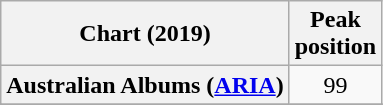<table class="wikitable sortable plainrowheaders" style="text-align:center">
<tr>
<th scope="col">Chart (2019)</th>
<th scope="col">Peak<br>position</th>
</tr>
<tr>
<th scope="row">Australian Albums (<a href='#'>ARIA</a>)</th>
<td>99</td>
</tr>
<tr>
</tr>
<tr>
</tr>
<tr>
</tr>
<tr>
</tr>
<tr>
</tr>
<tr>
</tr>
<tr>
</tr>
</table>
